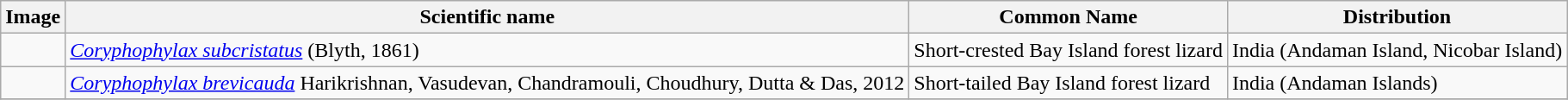<table class="wikitable">
<tr>
<th>Image</th>
<th>Scientific name</th>
<th>Common Name</th>
<th>Distribution</th>
</tr>
<tr>
<td></td>
<td><em><a href='#'>Coryphophylax subcristatus</a></em> (Blyth, 1861)</td>
<td>Short-crested Bay Island forest lizard</td>
<td>India (Andaman Island, Nicobar Island)</td>
</tr>
<tr>
<td></td>
<td><em><a href='#'>Coryphophylax brevicauda</a></em>  Harikrishnan, Vasudevan, Chandramouli, Choudhury, Dutta & Das, 2012</td>
<td>Short-tailed Bay Island forest lizard</td>
<td>India (Andaman Islands)</td>
</tr>
<tr>
</tr>
</table>
